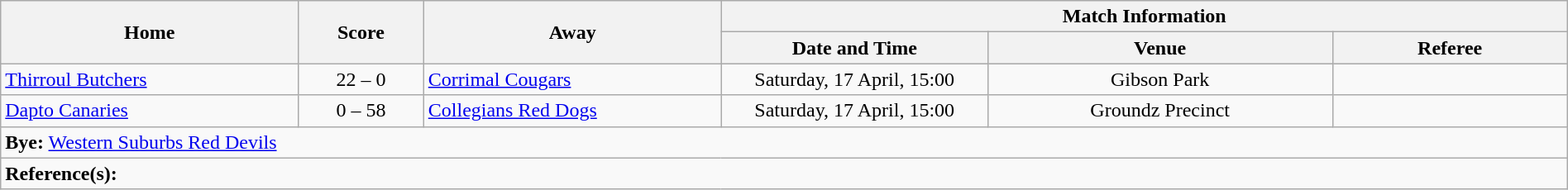<table class="wikitable" width="100% text-align:center;">
<tr>
<th rowspan="2" width="19%">Home</th>
<th rowspan="2" width="8%">Score</th>
<th rowspan="2" width="19%">Away</th>
<th colspan="3">Match Information</th>
</tr>
<tr bgcolor="#CCCCCC">
<th width="17%">Date and Time</th>
<th width="22%">Venue</th>
<th>Referee</th>
</tr>
<tr>
<td> <a href='#'>Thirroul Butchers</a></td>
<td style="text-align:center;">22 – 0</td>
<td> <a href='#'>Corrimal Cougars</a></td>
<td style="text-align:center;">Saturday, 17 April, 15:00</td>
<td style="text-align:center;">Gibson Park</td>
<td style="text-align:center;"></td>
</tr>
<tr>
<td> <a href='#'>Dapto Canaries</a></td>
<td style="text-align:center;">0 – 58</td>
<td> <a href='#'>Collegians Red Dogs</a></td>
<td style="text-align:center;">Saturday, 17 April, 15:00</td>
<td style="text-align:center;">Groundz Precinct</td>
<td style="text-align:center;"></td>
</tr>
<tr>
<td colspan="6" align="centre"><strong>Bye:</strong>  <a href='#'>Western Suburbs Red Devils</a></td>
</tr>
<tr>
<td colspan="6"><strong>Reference(s):</strong> </td>
</tr>
</table>
